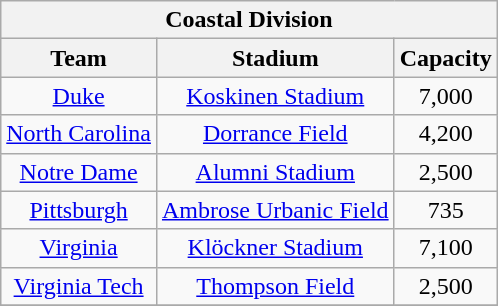<table class="wikitable sortable" style="text-align:center">
<tr>
<th colspan=3>Coastal Division</th>
</tr>
<tr>
<th>Team</th>
<th>Stadium</th>
<th>Capacity</th>
</tr>
<tr>
<td><a href='#'>Duke</a></td>
<td><a href='#'>Koskinen Stadium</a></td>
<td>7,000</td>
</tr>
<tr>
<td><a href='#'>North Carolina</a></td>
<td><a href='#'>Dorrance Field</a></td>
<td>4,200</td>
</tr>
<tr>
<td><a href='#'>Notre Dame</a></td>
<td><a href='#'>Alumni Stadium</a></td>
<td>2,500</td>
</tr>
<tr>
<td><a href='#'>Pittsburgh</a></td>
<td><a href='#'>Ambrose Urbanic Field</a></td>
<td>735</td>
</tr>
<tr>
<td><a href='#'>Virginia</a></td>
<td><a href='#'>Klöckner Stadium</a></td>
<td>7,100</td>
</tr>
<tr>
<td><a href='#'>Virginia Tech</a></td>
<td><a href='#'>Thompson Field</a></td>
<td>2,500</td>
</tr>
<tr>
</tr>
</table>
